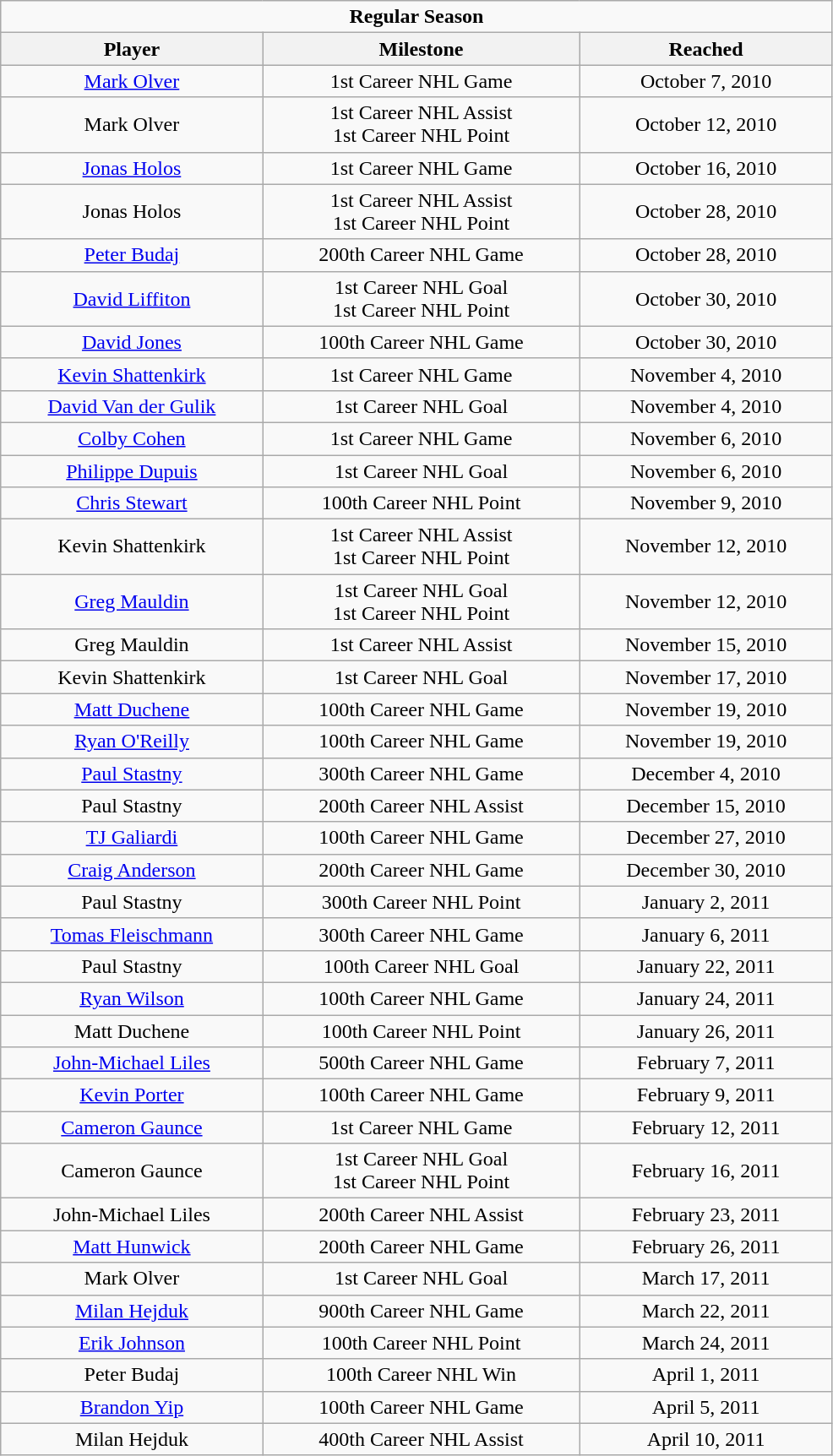<table class="wikitable" width="52%" style="text-align:center">
<tr>
<td colspan="10" align="center"><strong>Regular Season</strong></td>
</tr>
<tr align="center" bgcolor="#dddddd">
<th>Player</th>
<th>Milestone</th>
<th>Reached</th>
</tr>
<tr>
<td><a href='#'>Mark Olver</a></td>
<td>1st Career NHL Game</td>
<td>October 7, 2010</td>
</tr>
<tr>
<td>Mark Olver</td>
<td>1st Career NHL Assist<br>1st Career NHL Point</td>
<td>October 12, 2010</td>
</tr>
<tr>
<td><a href='#'>Jonas Holos</a></td>
<td>1st Career NHL Game</td>
<td>October 16, 2010</td>
</tr>
<tr>
<td>Jonas Holos</td>
<td>1st Career NHL Assist<br>1st Career NHL Point</td>
<td>October 28, 2010</td>
</tr>
<tr>
<td><a href='#'>Peter Budaj</a></td>
<td>200th Career NHL Game</td>
<td>October 28, 2010</td>
</tr>
<tr>
<td><a href='#'>David Liffiton</a></td>
<td>1st Career NHL Goal<br>1st Career NHL Point</td>
<td>October 30, 2010</td>
</tr>
<tr>
<td><a href='#'>David Jones</a></td>
<td>100th Career NHL Game</td>
<td>October 30, 2010</td>
</tr>
<tr>
<td><a href='#'>Kevin Shattenkirk</a></td>
<td>1st Career NHL Game</td>
<td>November 4, 2010</td>
</tr>
<tr>
<td><a href='#'>David Van der Gulik</a></td>
<td>1st Career NHL Goal</td>
<td>November 4, 2010</td>
</tr>
<tr>
<td><a href='#'>Colby Cohen</a></td>
<td>1st Career NHL Game</td>
<td>November 6, 2010</td>
</tr>
<tr>
<td><a href='#'>Philippe Dupuis</a></td>
<td>1st Career NHL Goal</td>
<td>November 6, 2010</td>
</tr>
<tr>
<td><a href='#'>Chris Stewart</a></td>
<td>100th Career NHL Point</td>
<td>November 9, 2010</td>
</tr>
<tr>
<td>Kevin Shattenkirk</td>
<td>1st Career NHL Assist<br>1st Career NHL Point</td>
<td>November 12, 2010</td>
</tr>
<tr>
<td><a href='#'>Greg Mauldin</a></td>
<td>1st Career NHL Goal<br>1st Career NHL Point</td>
<td>November 12, 2010</td>
</tr>
<tr>
<td>Greg Mauldin</td>
<td>1st Career NHL Assist</td>
<td>November 15, 2010</td>
</tr>
<tr>
<td>Kevin Shattenkirk</td>
<td>1st Career NHL Goal</td>
<td>November 17, 2010</td>
</tr>
<tr>
<td><a href='#'>Matt Duchene</a></td>
<td>100th Career NHL Game</td>
<td>November 19, 2010</td>
</tr>
<tr>
<td><a href='#'>Ryan O'Reilly</a></td>
<td>100th Career NHL Game</td>
<td>November 19, 2010</td>
</tr>
<tr>
<td><a href='#'>Paul Stastny</a></td>
<td>300th Career NHL Game</td>
<td>December 4, 2010</td>
</tr>
<tr>
<td>Paul Stastny</td>
<td>200th Career NHL Assist</td>
<td>December 15, 2010</td>
</tr>
<tr>
<td><a href='#'>TJ Galiardi</a></td>
<td>100th Career NHL Game</td>
<td>December 27, 2010</td>
</tr>
<tr>
<td><a href='#'>Craig Anderson</a></td>
<td>200th Career NHL Game</td>
<td>December 30, 2010</td>
</tr>
<tr>
<td>Paul Stastny</td>
<td>300th Career NHL Point</td>
<td>January 2, 2011</td>
</tr>
<tr>
<td><a href='#'>Tomas Fleischmann</a></td>
<td>300th Career NHL Game</td>
<td>January 6, 2011</td>
</tr>
<tr>
<td>Paul Stastny</td>
<td>100th Career NHL Goal</td>
<td>January 22, 2011</td>
</tr>
<tr>
<td><a href='#'>Ryan Wilson</a></td>
<td>100th Career NHL Game</td>
<td>January 24, 2011</td>
</tr>
<tr>
<td>Matt Duchene</td>
<td>100th Career NHL Point</td>
<td>January 26, 2011</td>
</tr>
<tr>
<td><a href='#'>John-Michael Liles</a></td>
<td>500th Career NHL Game</td>
<td>February 7, 2011</td>
</tr>
<tr>
<td><a href='#'>Kevin Porter</a></td>
<td>100th Career NHL Game</td>
<td>February 9, 2011</td>
</tr>
<tr>
<td><a href='#'>Cameron Gaunce</a></td>
<td>1st Career NHL Game</td>
<td>February 12, 2011</td>
</tr>
<tr>
<td>Cameron Gaunce</td>
<td>1st Career NHL Goal<br>1st Career NHL Point</td>
<td>February 16, 2011</td>
</tr>
<tr>
<td>John-Michael Liles</td>
<td>200th Career NHL Assist</td>
<td>February 23, 2011</td>
</tr>
<tr>
<td><a href='#'>Matt Hunwick</a></td>
<td>200th Career NHL Game</td>
<td>February 26, 2011</td>
</tr>
<tr>
<td>Mark Olver</td>
<td>1st Career NHL Goal</td>
<td>March 17, 2011</td>
</tr>
<tr>
<td><a href='#'>Milan Hejduk</a></td>
<td>900th Career NHL Game</td>
<td>March 22, 2011</td>
</tr>
<tr>
<td><a href='#'>Erik Johnson</a></td>
<td>100th Career NHL Point</td>
<td>March 24, 2011</td>
</tr>
<tr>
<td>Peter Budaj</td>
<td>100th Career NHL Win</td>
<td>April 1, 2011</td>
</tr>
<tr>
<td><a href='#'>Brandon Yip</a></td>
<td>100th Career NHL Game</td>
<td>April 5, 2011</td>
</tr>
<tr>
<td>Milan Hejduk</td>
<td>400th Career NHL Assist</td>
<td>April 10, 2011</td>
</tr>
</table>
